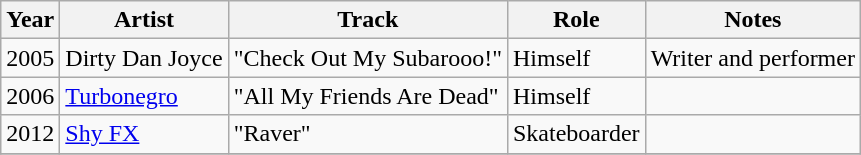<table class="wikitable">
<tr>
<th>Year</th>
<th>Artist</th>
<th>Track</th>
<th>Role</th>
<th>Notes</th>
</tr>
<tr>
<td>2005</td>
<td>Dirty Dan Joyce</td>
<td>"Check Out My Subarooo!"</td>
<td>Himself</td>
<td>Writer and performer</td>
</tr>
<tr>
<td>2006</td>
<td><a href='#'>Turbonegro</a></td>
<td>"All My Friends Are Dead"</td>
<td>Himself</td>
<td></td>
</tr>
<tr>
<td>2012</td>
<td><a href='#'>Shy FX</a></td>
<td>"Raver"</td>
<td>Skateboarder</td>
<td></td>
</tr>
<tr>
</tr>
</table>
